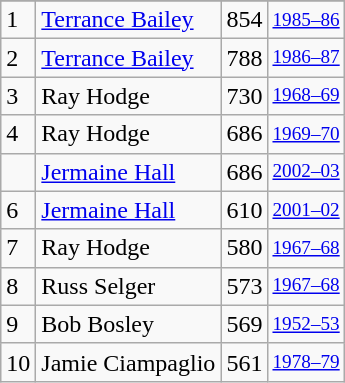<table class="wikitable">
<tr>
</tr>
<tr>
<td>1</td>
<td><a href='#'>Terrance Bailey</a></td>
<td>854</td>
<td style="font-size:80%;"><a href='#'>1985–86</a></td>
</tr>
<tr>
<td>2</td>
<td><a href='#'>Terrance Bailey</a></td>
<td>788</td>
<td style="font-size:80%;"><a href='#'>1986–87</a></td>
</tr>
<tr>
<td>3</td>
<td>Ray Hodge</td>
<td>730</td>
<td style="font-size:80%;"><a href='#'>1968–69</a></td>
</tr>
<tr>
<td>4</td>
<td>Ray Hodge</td>
<td>686</td>
<td style="font-size:80%;"><a href='#'>1969–70</a></td>
</tr>
<tr>
<td></td>
<td><a href='#'>Jermaine Hall</a></td>
<td>686</td>
<td style="font-size:80%;"><a href='#'>2002–03</a></td>
</tr>
<tr>
<td>6</td>
<td><a href='#'>Jermaine Hall</a></td>
<td>610</td>
<td style="font-size:80%;"><a href='#'>2001–02</a></td>
</tr>
<tr>
<td>7</td>
<td>Ray Hodge</td>
<td>580</td>
<td style="font-size:80%;"><a href='#'>1967–68</a></td>
</tr>
<tr>
<td>8</td>
<td>Russ Selger</td>
<td>573</td>
<td style="font-size:80%;"><a href='#'>1967–68</a></td>
</tr>
<tr>
<td>9</td>
<td>Bob Bosley</td>
<td>569</td>
<td style="font-size:80%;"><a href='#'>1952–53</a></td>
</tr>
<tr>
<td>10</td>
<td>Jamie Ciampaglio</td>
<td>561</td>
<td style="font-size:80%;"><a href='#'>1978–79</a></td>
</tr>
</table>
